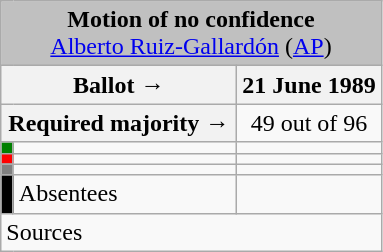<table class="wikitable" style="text-align:center;">
<tr>
<td colspan="3" align="center" bgcolor="#C0C0C0"><strong>Motion of no confidence</strong><br><a href='#'>Alberto Ruiz-Gallardón</a> (<a href='#'>AP</a>)</td>
</tr>
<tr>
<th colspan="2" width="150px">Ballot →</th>
<th>21 June 1989</th>
</tr>
<tr>
<th colspan="2">Required majority →</th>
<td>49 out of 96 </td>
</tr>
<tr>
<th width="1px" style="background:green;"></th>
<td align="left"></td>
<td></td>
</tr>
<tr>
<th style="color:inherit;background:red;"></th>
<td align="left"></td>
<td></td>
</tr>
<tr>
<th style="color:inherit;background:gray;"></th>
<td align="left"></td>
<td></td>
</tr>
<tr>
<th style="color:inherit;background:black;"></th>
<td align="left"><span>Absentees</span></td>
<td></td>
</tr>
<tr>
<td align="left" colspan="3">Sources</td>
</tr>
</table>
